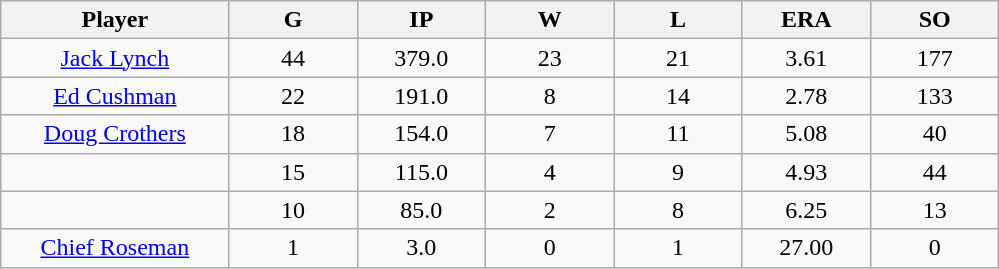<table class="wikitable sortable">
<tr>
<th bgcolor="#DDDDFF" width="16%">Player</th>
<th bgcolor="#DDDDFF" width="9%">G</th>
<th bgcolor="#DDDDFF" width="9%">IP</th>
<th bgcolor="#DDDDFF" width="9%">W</th>
<th bgcolor="#DDDDFF" width="9%">L</th>
<th bgcolor="#DDDDFF" width="9%">ERA</th>
<th bgcolor="#DDDDFF" width="9%">SO</th>
</tr>
<tr align="center">
<td><a href='#'>Jack Lynch</a></td>
<td>44</td>
<td>379.0</td>
<td>23</td>
<td>21</td>
<td>3.61</td>
<td>177</td>
</tr>
<tr align=center>
<td><a href='#'>Ed Cushman</a></td>
<td>22</td>
<td>191.0</td>
<td>8</td>
<td>14</td>
<td>2.78</td>
<td>133</td>
</tr>
<tr align=center>
<td><a href='#'>Doug Crothers</a></td>
<td>18</td>
<td>154.0</td>
<td>7</td>
<td>11</td>
<td>5.08</td>
<td>40</td>
</tr>
<tr align=center>
<td></td>
<td>15</td>
<td>115.0</td>
<td>4</td>
<td>9</td>
<td>4.93</td>
<td>44</td>
</tr>
<tr align="center">
<td></td>
<td>10</td>
<td>85.0</td>
<td>2</td>
<td>8</td>
<td>6.25</td>
<td>13</td>
</tr>
<tr align="center">
<td><a href='#'>Chief Roseman</a></td>
<td>1</td>
<td>3.0</td>
<td>0</td>
<td>1</td>
<td>27.00</td>
<td>0</td>
</tr>
</table>
